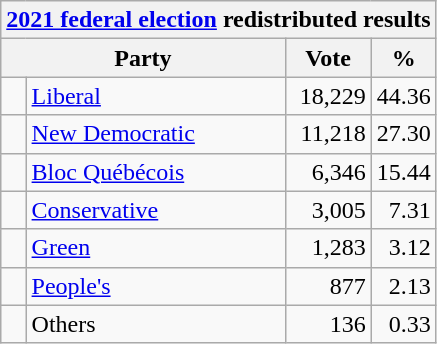<table class="wikitable">
<tr>
<th colspan="4"><a href='#'>2021 federal election</a> redistributed results</th>
</tr>
<tr>
<th bgcolor="#DDDDFF" width="130px" colspan="2">Party</th>
<th bgcolor="#DDDDFF" width="50px">Vote</th>
<th bgcolor="#DDDDFF" width="30px">%</th>
</tr>
<tr>
<td> </td>
<td><a href='#'>Liberal</a></td>
<td align=right>18,229</td>
<td align=right>44.36</td>
</tr>
<tr>
<td> </td>
<td><a href='#'>New Democratic</a></td>
<td align=right>11,218</td>
<td align=right>27.30</td>
</tr>
<tr>
<td> </td>
<td><a href='#'>Bloc Québécois</a></td>
<td align=right>6,346</td>
<td align=right>15.44</td>
</tr>
<tr>
<td> </td>
<td><a href='#'>Conservative</a></td>
<td align=right>3,005</td>
<td align=right>7.31</td>
</tr>
<tr>
<td> </td>
<td><a href='#'>Green</a></td>
<td align=right>1,283</td>
<td align=right>3.12</td>
</tr>
<tr>
<td> </td>
<td><a href='#'>People's</a></td>
<td align=right>877</td>
<td align=right>2.13</td>
</tr>
<tr>
<td> </td>
<td>Others</td>
<td align=right>136</td>
<td align=right>0.33</td>
</tr>
</table>
